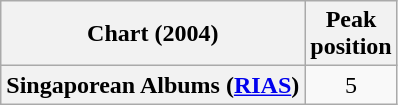<table class="wikitable plainrowheaders" style="text-align:center">
<tr>
<th scope="col">Chart (2004)</th>
<th scope="col">Peak<br>position</th>
</tr>
<tr>
<th scope="row">Singaporean Albums (<a href='#'>RIAS</a>)</th>
<td>5</td>
</tr>
</table>
